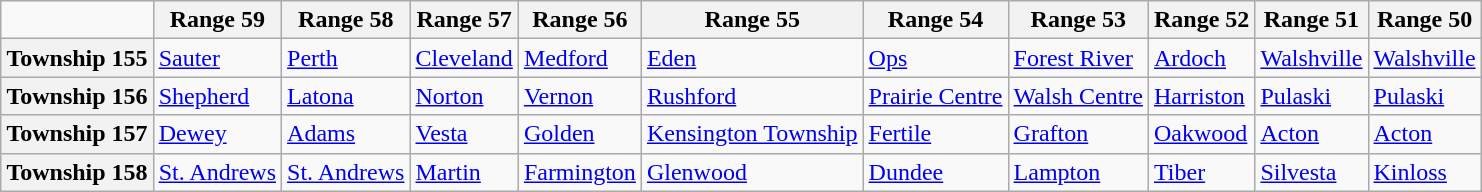<table class="wikitable" style="margin-left: auto; margin-right: auto; border: none;">
<tr>
<td></td>
<th scope="col">Range 59</th>
<th scope="col">Range 58</th>
<th scope="col">Range 57</th>
<th scope="col">Range 56</th>
<th scope="col">Range 55</th>
<th scope="col">Range 54</th>
<th scope="col">Range 53</th>
<th scope="col">Range 52</th>
<th scope="col">Range 51</th>
<th scope="col">Range 50</th>
</tr>
<tr>
<th scope="col">Township 155</th>
<td><a href='#'>Sauter</a></td>
<td><a href='#'>Perth</a></td>
<td><a href='#'>Cleveland</a></td>
<td><a href='#'>Medford</a></td>
<td><a href='#'>Eden</a></td>
<td><a href='#'>Ops</a></td>
<td><a href='#'>Forest River</a></td>
<td><a href='#'>Ardoch</a></td>
<td><a href='#'>Walshville</a></td>
<td><a href='#'>Walshville</a></td>
</tr>
<tr>
<th scope="col">Township 156</th>
<td><a href='#'>Shepherd</a></td>
<td><a href='#'>Latona</a></td>
<td><a href='#'>Norton</a></td>
<td><a href='#'>Vernon</a></td>
<td><a href='#'>Rushford</a></td>
<td><a href='#'>Prairie Centre</a></td>
<td><a href='#'>Walsh Centre</a></td>
<td><a href='#'>Harriston</a></td>
<td><a href='#'>Pulaski</a></td>
<td><a href='#'>Pulaski</a></td>
</tr>
<tr>
<th scope="col">Township 157</th>
<td><a href='#'>Dewey</a></td>
<td><a href='#'>Adams</a></td>
<td><a href='#'>Vesta</a></td>
<td><a href='#'>Golden</a></td>
<td><a href='#'>Kensington Township</a></td>
<td><a href='#'>Fertile</a></td>
<td><a href='#'>Grafton</a></td>
<td><a href='#'>Oakwood</a></td>
<td><a href='#'>Acton</a></td>
<td><a href='#'>Acton</a></td>
</tr>
<tr>
<th scope="col">Township 158</th>
<td><a href='#'>St. Andrews</a></td>
<td><a href='#'>St. Andrews</a></td>
<td><a href='#'>Martin</a></td>
<td><a href='#'>Farmington</a></td>
<td><a href='#'>Glenwood</a></td>
<td><a href='#'>Dundee</a></td>
<td><a href='#'>Lampton</a></td>
<td><a href='#'>Tiber</a></td>
<td><a href='#'>Silvesta</a></td>
<td><a href='#'>Kinloss</a></td>
</tr>
<tr>
</tr>
</table>
